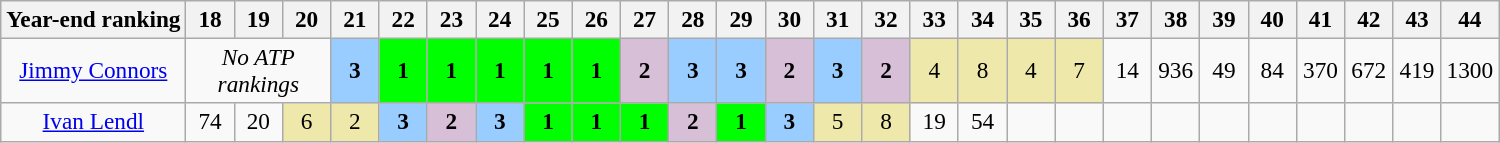<table class="nowrap wikitable" style="text-align:center;font-size:97%">
<tr>
<th>Year-end ranking</th>
<th width=25>18</th>
<th width=25>19</th>
<th width=25>20</th>
<th width=25>21</th>
<th width=25>22</th>
<th width=25>23</th>
<th width=25>24</th>
<th width=25>25</th>
<th width=25>26</th>
<th width=25>27</th>
<th width=25>28</th>
<th width=25>29</th>
<th width=25>30</th>
<th width=25>31</th>
<th width=25>32</th>
<th width=25>33</th>
<th width=25>34</th>
<th width=25>35</th>
<th width=25>36</th>
<th width=25>37</th>
<th width=25>38</th>
<th width=25>39</th>
<th width=25>40</th>
<th width=25>41</th>
<th width=25>42</th>
<th width=25>43</th>
<th width=25>44</th>
</tr>
<tr>
<td style="text-align:"left"><a href='#'>Jimmy Connors</a></td>
<td colspan=3><em>No ATP rankings</em></td>
<td bgcolor=99ccff><strong>3</strong></td>
<td bgcolor=lime><strong>1</strong></td>
<td bgcolor=lime><strong>1</strong></td>
<td bgcolor=lime><strong>1</strong></td>
<td bgcolor=lime><strong>1</strong></td>
<td bgcolor=lime><strong>1</strong></td>
<td bgcolor=d8bfd8><strong>2</strong></td>
<td bgcolor=99ccff><strong>3</strong></td>
<td bgcolor=99ccff><strong>3</strong></td>
<td bgcolor=d8bfd8><strong>2</strong></td>
<td bgcolor=99ccff><strong>3</strong></td>
<td bgcolor=d8bfd8><strong>2</strong></td>
<td bgcolor=eee8aa>4</td>
<td bgcolor=eee8aa>8</td>
<td bgcolor=eee8aa>4</td>
<td bgcolor=eee8aa>7</td>
<td>14</td>
<td>936</td>
<td>49</td>
<td>84</td>
<td>370</td>
<td>672</td>
<td>419</td>
<td>1300</td>
</tr>
<tr>
<td style="text-align:"left"><a href='#'>Ivan Lendl</a></td>
<td>74</td>
<td>20</td>
<td style="background:#eee8aa;">6</td>
<td style="background:#eee8aa;">2</td>
<td style="background:#9cf;"><strong>3</strong></td>
<td style="background:thistle;"><strong>2</strong></td>
<td style="background:#9cf;"><strong>3</strong></td>
<td style="background:#0f0;"><strong>1</strong></td>
<td style="background:#0f0;"><strong>1</strong></td>
<td style="background:#0f0;"><strong>1</strong></td>
<td style="background:thistle;"><strong>2</strong></td>
<td style="background:#0f0;"><strong>1</strong></td>
<td style="background:#9cf;"><strong>3</strong></td>
<td style="background:#eee8aa;">5</td>
<td style="background:#eee8aa;">8</td>
<td>19</td>
<td>54</td>
<td></td>
<td></td>
<td></td>
<td></td>
<td></td>
<td></td>
<td></td>
<td></td>
<td></td>
<td></td>
</tr>
</table>
